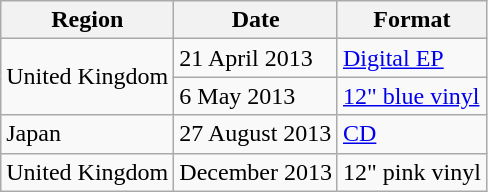<table class="wikitable sortable">
<tr>
<th>Region</th>
<th>Date</th>
<th>Format</th>
</tr>
<tr>
<td rowspan="2">United Kingdom</td>
<td>21 April 2013</td>
<td><a href='#'>Digital EP</a></td>
</tr>
<tr>
<td>6 May 2013</td>
<td><a href='#'>12" blue vinyl</a></td>
</tr>
<tr>
<td>Japan</td>
<td>27 August 2013</td>
<td><a href='#'>CD</a></td>
</tr>
<tr>
<td>United Kingdom</td>
<td>December 2013</td>
<td>12" pink vinyl</td>
</tr>
</table>
